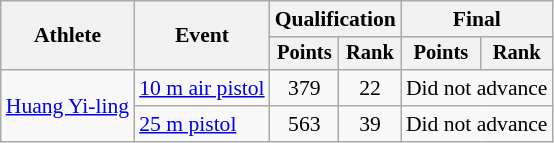<table class="wikitable" style="font-size:90%">
<tr>
<th rowspan="2">Athlete</th>
<th rowspan="2">Event</th>
<th colspan=2>Qualification</th>
<th colspan=2>Final</th>
</tr>
<tr style="font-size:95%">
<th>Points</th>
<th>Rank</th>
<th>Points</th>
<th>Rank</th>
</tr>
<tr align=center>
<td align=left rowspan=2><a href='#'>Huang Yi-ling</a></td>
<td align=left><a href='#'>10 m air pistol</a></td>
<td>379</td>
<td>22</td>
<td colspan=2>Did not advance</td>
</tr>
<tr align=center>
<td align=left><a href='#'>25 m pistol</a></td>
<td>563</td>
<td>39</td>
<td colspan=2>Did not advance</td>
</tr>
</table>
